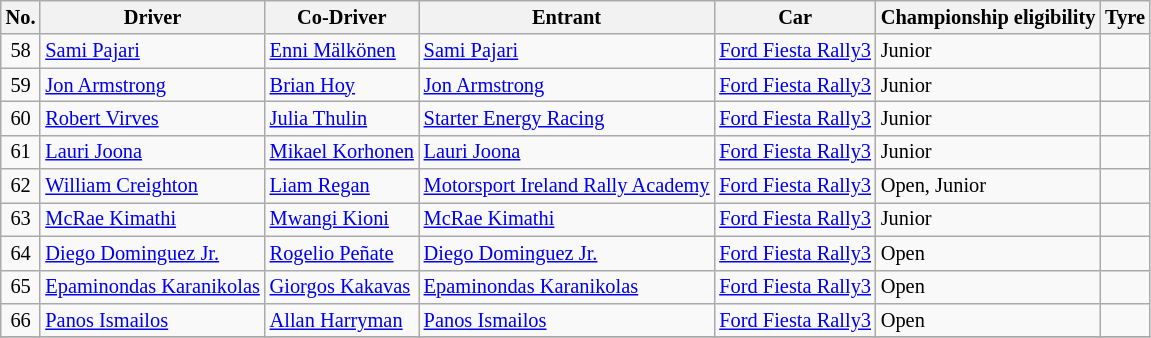<table class="wikitable" style="font-size: 85%;">
<tr>
<th>No.</th>
<th>Driver</th>
<th>Co-Driver</th>
<th>Entrant</th>
<th>Car</th>
<th>Championship eligibility</th>
<th>Tyre</th>
</tr>
<tr>
<td align="center">58</td>
<td> <a href='#'>Sami Pajari</a></td>
<td> <a href='#'>Enni Mälkönen</a></td>
<td> <a href='#'>Sami Pajari</a></td>
<td><a href='#'>Ford Fiesta Rally3</a></td>
<td>Junior</td>
<td align="center"></td>
</tr>
<tr>
<td align="center">59</td>
<td> <a href='#'>Jon Armstrong</a></td>
<td> <a href='#'>Brian Hoy</a></td>
<td> <a href='#'>Jon Armstrong</a></td>
<td><a href='#'>Ford Fiesta Rally3</a></td>
<td>Junior</td>
<td align="center"></td>
</tr>
<tr>
<td align="center">60</td>
<td> <a href='#'>Robert Virves</a></td>
<td> <a href='#'>Julia Thulin</a></td>
<td> <a href='#'>Starter Energy Racing</a></td>
<td><a href='#'>Ford Fiesta Rally3</a></td>
<td>Junior</td>
<td align="center"></td>
</tr>
<tr>
<td align="center">61</td>
<td> <a href='#'>Lauri Joona</a></td>
<td> <a href='#'>Mikael Korhonen</a></td>
<td> <a href='#'>Lauri Joona</a></td>
<td><a href='#'>Ford Fiesta Rally3</a></td>
<td>Junior</td>
<td align="center"></td>
</tr>
<tr>
<td align="center">62</td>
<td> <a href='#'>William Creighton</a></td>
<td> <a href='#'>Liam Regan</a></td>
<td> <a href='#'>Motorsport Ireland Rally Academy</a></td>
<td><a href='#'>Ford Fiesta Rally3</a></td>
<td>Open, Junior</td>
<td align="center"></td>
</tr>
<tr>
<td align="center">63</td>
<td> <a href='#'>McRae Kimathi</a></td>
<td> <a href='#'>Mwangi Kioni</a></td>
<td> <a href='#'>McRae Kimathi</a></td>
<td><a href='#'>Ford Fiesta Rally3</a></td>
<td>Junior</td>
<td align="center"></td>
</tr>
<tr>
<td align="center">64</td>
<td> <a href='#'>Diego Dominguez Jr.</a></td>
<td> <a href='#'>Rogelio Peñate</a></td>
<td> <a href='#'>Diego Dominguez Jr.</a></td>
<td><a href='#'>Ford Fiesta Rally3</a></td>
<td>Open</td>
<td align="center"></td>
</tr>
<tr>
<td align="center">65</td>
<td> <a href='#'>Epaminondas Karanikolas</a></td>
<td> <a href='#'>Giorgos Kakavas</a></td>
<td> <a href='#'>Epaminondas Karanikolas</a></td>
<td><a href='#'>Ford Fiesta Rally3</a></td>
<td>Open</td>
<td align="center"></td>
</tr>
<tr :>
<td align="center">66</td>
<td> <a href='#'>Panos Ismailos</a></td>
<td> <a href='#'>Allan Harryman</a></td>
<td> <a href='#'>Panos Ismailos</a></td>
<td><a href='#'>Ford Fiesta Rally3</a></td>
<td>Open</td>
<td align="center"></td>
</tr>
<tr>
</tr>
</table>
